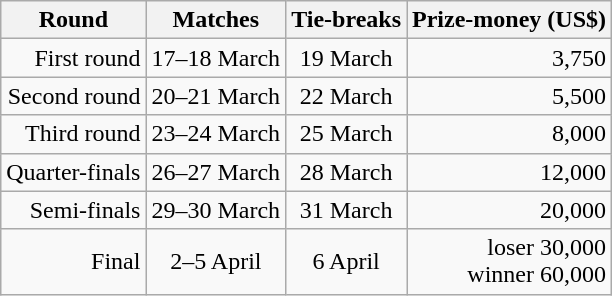<table class="wikitable">
<tr>
<th align="right">Round</th>
<th style="text-align:center;">Matches</th>
<th align="left">Tie-breaks</th>
<th align="left">Prize-money (US$)</th>
</tr>
<tr>
<td align=right>First round</td>
<td align=center>17–18 March</td>
<td align=center>19 March</td>
<td align=right>3,750</td>
</tr>
<tr>
<td align=right>Second round</td>
<td align=center>20–21 March</td>
<td align=center>22 March</td>
<td align=right>5,500</td>
</tr>
<tr>
<td align=right>Third round</td>
<td align=center>23–24 March</td>
<td align=center>25 March</td>
<td align=right>8,000</td>
</tr>
<tr>
<td align=right>Quarter-finals</td>
<td align=center>26–27 March</td>
<td align=center>28 March</td>
<td align=right>12,000</td>
</tr>
<tr>
<td align=right>Semi-finals</td>
<td align=center>29–30  March</td>
<td align=center>31 March</td>
<td align=right>20,000</td>
</tr>
<tr>
<td align=right>Final</td>
<td align=center>2–5 April</td>
<td align=center>6 April</td>
<td align=right>loser 30,000<br>winner 60,000</td>
</tr>
</table>
